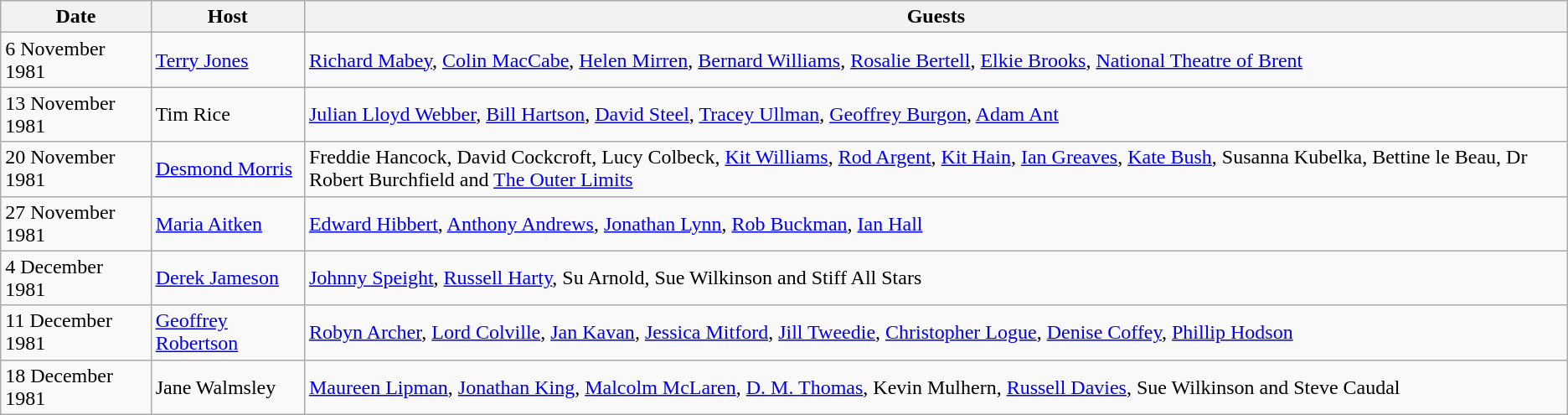<table class="wikitable">
<tr>
<th>Date</th>
<th>Host</th>
<th>Guests</th>
</tr>
<tr>
<td>6 November 1981</td>
<td><a href='#'>Terry Jones</a></td>
<td><a href='#'>Richard Mabey</a>, <a href='#'>Colin MacCabe</a>, <a href='#'>Helen Mirren</a>, <a href='#'>Bernard Williams</a>, <a href='#'>Rosalie Bertell</a>, <a href='#'>Elkie Brooks</a>, <a href='#'>National Theatre of Brent</a></td>
</tr>
<tr>
<td>13 November 1981</td>
<td>Tim Rice</td>
<td><a href='#'>Julian Lloyd Webber</a>, <a href='#'>Bill Hartson</a>, <a href='#'>David Steel</a>, <a href='#'>Tracey Ullman</a>, <a href='#'>Geoffrey Burgon</a>, <a href='#'>Adam Ant</a></td>
</tr>
<tr>
<td>20 November 1981</td>
<td><a href='#'>Desmond Morris</a></td>
<td>Freddie Hancock, David Cockcroft, Lucy Colbeck, <a href='#'>Kit Williams</a>, <a href='#'>Rod Argent</a>, <a href='#'>Kit Hain</a>, <a href='#'>Ian Greaves</a>, <a href='#'>Kate Bush</a>, Susanna Kubelka, Bettine le Beau, Dr Robert Burchfield and <a href='#'>The Outer Limits</a></td>
</tr>
<tr>
<td>27 November 1981</td>
<td><a href='#'>Maria Aitken</a></td>
<td><a href='#'>Edward Hibbert</a>, <a href='#'>Anthony Andrews</a>, <a href='#'>Jonathan Lynn</a>, <a href='#'>Rob Buckman</a>, <a href='#'>Ian Hall</a></td>
</tr>
<tr>
<td>4 December 1981</td>
<td><a href='#'>Derek Jameson</a></td>
<td><a href='#'>Johnny Speight</a>, <a href='#'>Russell Harty</a>, Su Arnold, Sue Wilkinson and Stiff All Stars </td>
</tr>
<tr>
<td>11 December 1981</td>
<td><a href='#'>Geoffrey Robertson</a></td>
<td><a href='#'>Robyn Archer</a>, <a href='#'>Lord Colville</a>, <a href='#'>Jan Kavan</a>, <a href='#'>Jessica Mitford</a>, <a href='#'>Jill Tweedie</a>, <a href='#'>Christopher Logue</a>, <a href='#'>Denise Coffey</a>, <a href='#'>Phillip Hodson</a></td>
</tr>
<tr>
<td>18 December 1981</td>
<td>Jane Walmsley</td>
<td><a href='#'>Maureen Lipman</a>, <a href='#'>Jonathan King</a>, <a href='#'>Malcolm McLaren</a>, <a href='#'>D. M. Thomas</a>, Kevin Mulhern, <a href='#'>Russell Davies</a>, Sue Wilkinson and Steve Caudal</td>
</tr>
</table>
